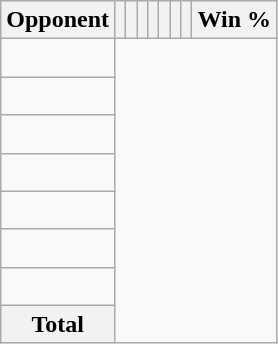<table class="wikitable sortable collapsible collapsed" style="text-align: center;">
<tr>
<th>Opponent</th>
<th></th>
<th></th>
<th></th>
<th></th>
<th></th>
<th></th>
<th></th>
<th>Win %</th>
</tr>
<tr>
<td align="left"><br></td>
</tr>
<tr>
<td align="left"><br></td>
</tr>
<tr>
<td align="left"><br></td>
</tr>
<tr>
<td align="left"><br></td>
</tr>
<tr>
<td align="left"><br></td>
</tr>
<tr>
<td align="left"><br></td>
</tr>
<tr>
<td align="left"><br></td>
</tr>
<tr class="sortbottom">
<th>Total<br></th>
</tr>
</table>
